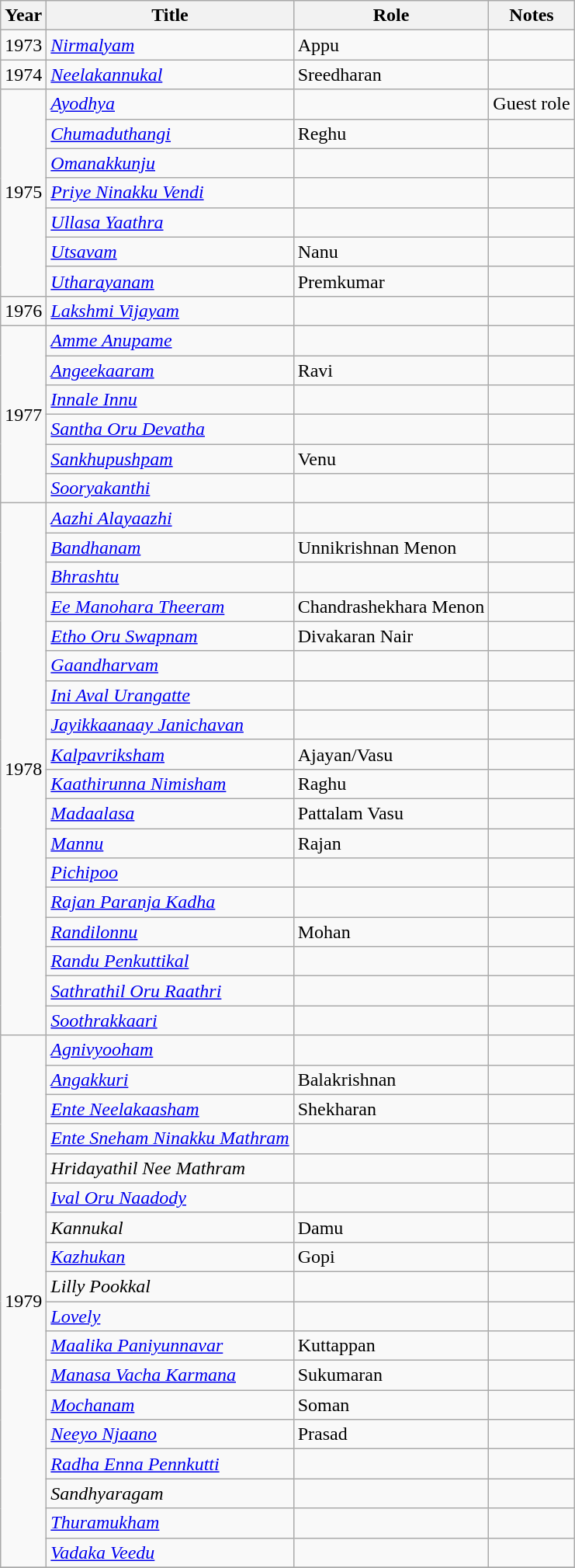<table class="wikitable sortable">
<tr>
<th>Year</th>
<th>Title</th>
<th>Role</th>
<th class="unsortable">Notes</th>
</tr>
<tr>
<td>1973</td>
<td><em><a href='#'>Nirmalyam</a></em></td>
<td>Appu</td>
<td></td>
</tr>
<tr>
<td>1974</td>
<td><em><a href='#'>Neelakannukal</a></em></td>
<td>Sreedharan</td>
<td></td>
</tr>
<tr>
<td rowspan=7>1975</td>
<td><em><a href='#'>Ayodhya</a></em></td>
<td></td>
<td>Guest role</td>
</tr>
<tr>
<td><em><a href='#'>Chumaduthangi</a></em></td>
<td>Reghu</td>
<td></td>
</tr>
<tr>
<td><em><a href='#'>Omanakkunju</a></em></td>
<td></td>
<td></td>
</tr>
<tr>
<td><em><a href='#'>Priye Ninakku Vendi</a></em></td>
<td></td>
<td></td>
</tr>
<tr>
<td><em><a href='#'>Ullasa Yaathra</a></em></td>
<td></td>
<td></td>
</tr>
<tr>
<td><em><a href='#'>Utsavam</a></em></td>
<td>Nanu</td>
<td></td>
</tr>
<tr>
<td><em><a href='#'>Utharayanam</a></em></td>
<td>Premkumar</td>
<td></td>
</tr>
<tr>
<td>1976</td>
<td><em><a href='#'>Lakshmi Vijayam</a></em></td>
<td></td>
<td></td>
</tr>
<tr>
<td rowspan=6>1977</td>
<td><em><a href='#'>Amme Anupame</a></em></td>
<td></td>
<td></td>
</tr>
<tr>
<td><em><a href='#'>Angeekaaram</a></em></td>
<td>Ravi</td>
<td></td>
</tr>
<tr>
<td><em><a href='#'>Innale Innu</a></em></td>
<td></td>
<td></td>
</tr>
<tr>
<td><em><a href='#'>Santha Oru Devatha</a></em></td>
<td></td>
<td></td>
</tr>
<tr>
<td><em><a href='#'>Sankhupushpam</a></em></td>
<td>Venu</td>
<td></td>
</tr>
<tr>
<td><em><a href='#'>Sooryakanthi</a></em></td>
<td></td>
<td></td>
</tr>
<tr>
<td rowspan=18>1978</td>
<td><em><a href='#'>Aazhi Alayaazhi</a></em></td>
<td></td>
<td></td>
</tr>
<tr>
<td><em><a href='#'>Bandhanam</a></em></td>
<td>Unnikrishnan Menon</td>
<td></td>
</tr>
<tr>
<td><em><a href='#'>Bhrashtu</a></em></td>
<td></td>
<td></td>
</tr>
<tr>
<td><em><a href='#'>Ee Manohara Theeram</a></em></td>
<td>Chandrashekhara Menon</td>
<td></td>
</tr>
<tr>
<td><em><a href='#'>Etho Oru Swapnam</a></em></td>
<td>Divakaran Nair</td>
<td></td>
</tr>
<tr>
<td><em><a href='#'>Gaandharvam</a></em></td>
<td></td>
<td></td>
</tr>
<tr>
<td><em><a href='#'>Ini Aval Urangatte</a></em></td>
<td></td>
<td></td>
</tr>
<tr>
<td><em><a href='#'>Jayikkaanaay Janichavan</a></em></td>
<td></td>
<td></td>
</tr>
<tr>
<td><em><a href='#'>Kalpavriksham</a></em></td>
<td>Ajayan/Vasu</td>
<td></td>
</tr>
<tr>
<td><em><a href='#'>Kaathirunna Nimisham</a></em></td>
<td>Raghu</td>
<td></td>
</tr>
<tr>
<td><em><a href='#'>Madaalasa</a></em></td>
<td>Pattalam Vasu</td>
<td></td>
</tr>
<tr>
<td><em><a href='#'>Mannu</a></em></td>
<td>Rajan</td>
<td></td>
</tr>
<tr>
<td><em><a href='#'>Pichipoo</a></em></td>
<td></td>
<td></td>
</tr>
<tr>
<td><em><a href='#'>Rajan Paranja Kadha</a></em></td>
<td></td>
<td></td>
</tr>
<tr>
<td><em><a href='#'>Randilonnu</a></em></td>
<td>Mohan</td>
<td></td>
</tr>
<tr>
<td><em><a href='#'>Randu Penkuttikal</a></em></td>
<td></td>
<td></td>
</tr>
<tr>
<td><em><a href='#'>Sathrathil Oru Raathri</a></em></td>
<td></td>
<td></td>
</tr>
<tr>
<td><em><a href='#'>Soothrakkaari</a></em></td>
<td></td>
<td></td>
</tr>
<tr>
<td rowspan=18>1979</td>
<td><em><a href='#'>Agnivyooham</a></em></td>
<td></td>
<td></td>
</tr>
<tr>
<td><em><a href='#'>Angakkuri</a></em></td>
<td>Balakrishnan</td>
<td></td>
</tr>
<tr>
<td><em><a href='#'>Ente Neelakaasham</a></em></td>
<td>Shekharan</td>
<td></td>
</tr>
<tr>
<td><em><a href='#'>Ente Sneham Ninakku Mathram</a></em></td>
<td></td>
<td></td>
</tr>
<tr>
<td><em>Hridayathil Nee Mathram</em></td>
<td></td>
<td></td>
</tr>
<tr>
<td><em><a href='#'>Ival Oru Naadody</a></em></td>
<td></td>
<td></td>
</tr>
<tr>
<td><em>Kannukal</em></td>
<td>Damu</td>
<td></td>
</tr>
<tr>
<td><em><a href='#'>Kazhukan</a></em></td>
<td>Gopi</td>
<td></td>
</tr>
<tr>
<td><em>Lilly Pookkal</em></td>
<td></td>
<td></td>
</tr>
<tr>
<td><em><a href='#'>Lovely</a></em></td>
<td></td>
<td></td>
</tr>
<tr>
<td><em><a href='#'>Maalika Paniyunnavar</a></em></td>
<td>Kuttappan</td>
<td></td>
</tr>
<tr>
<td><em><a href='#'>Manasa Vacha Karmana</a></em></td>
<td>Sukumaran</td>
<td></td>
</tr>
<tr>
<td><em><a href='#'>Mochanam</a></em></td>
<td>Soman</td>
<td></td>
</tr>
<tr>
<td><em><a href='#'>Neeyo Njaano</a></em></td>
<td>Prasad</td>
<td></td>
</tr>
<tr>
<td><em><a href='#'>Radha Enna Pennkutti</a></em></td>
<td></td>
<td></td>
</tr>
<tr>
<td><em>Sandhyaragam</em></td>
<td></td>
<td></td>
</tr>
<tr>
<td><em><a href='#'>Thuramukham</a></em></td>
<td></td>
<td></td>
</tr>
<tr>
<td><em><a href='#'>Vadaka Veedu</a></em></td>
<td></td>
<td></td>
</tr>
<tr>
</tr>
</table>
